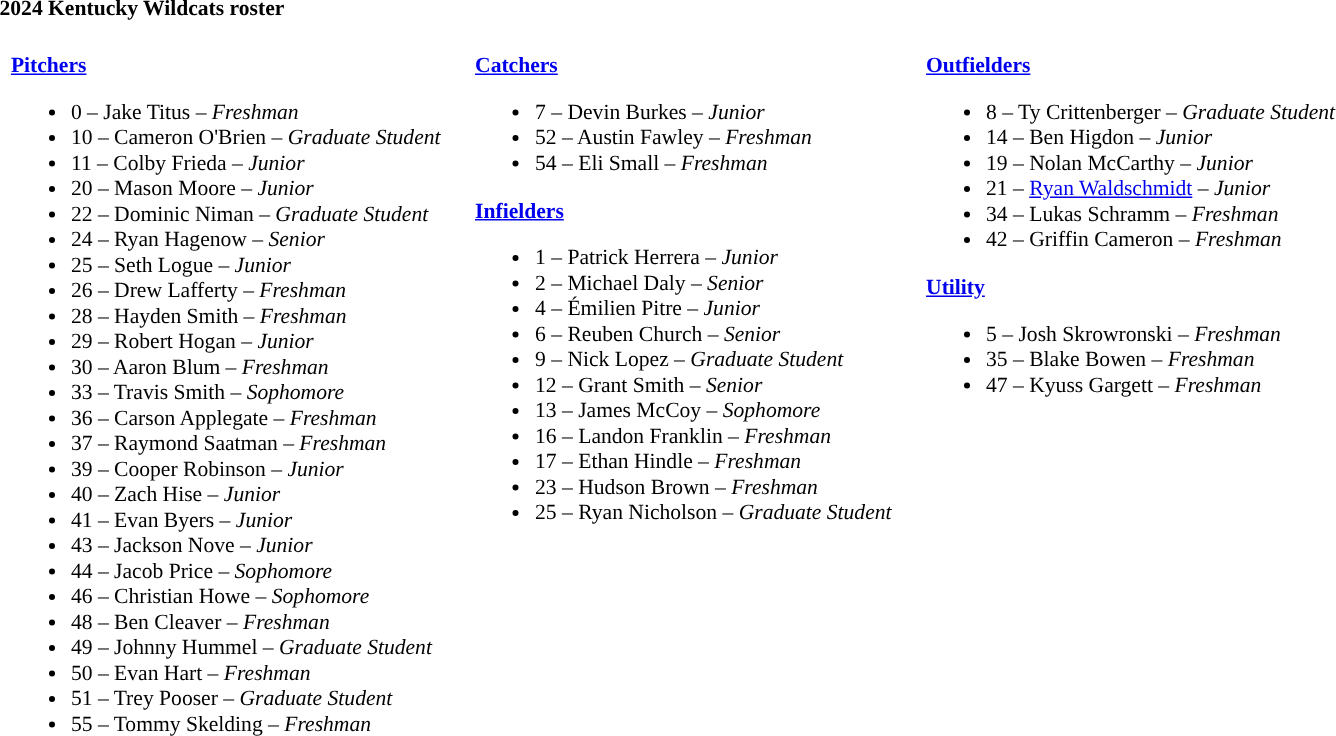<table class="toccolours" style="text-align: left; font-size:90%;">
<tr>
<th colspan="9">2024 Kentucky Wildcats roster</th>
</tr>
<tr>
<td width="03"> </td>
<td valign="top"><br><strong><a href='#'>Pitchers</a></strong><ul><li>0 – Jake Titus – <em>Freshman</em></li><li>10 – Cameron O'Brien – <em>Graduate Student</em></li><li>11 – Colby Frieda – <em>Junior</em></li><li>20 – Mason Moore – <em>Junior</em></li><li>22 – Dominic Niman – <em>Graduate Student</em></li><li>24 – Ryan Hagenow – <em>Senior</em></li><li>25 – Seth Logue – <em>Junior</em></li><li>26 – Drew Lafferty – <em> Freshman</em></li><li>28 – Hayden Smith – <em> Freshman</em></li><li>29 – Robert Hogan – <em>Junior</em></li><li>30 – Aaron Blum – <em>Freshman</em></li><li>33 – Travis Smith – <em> Sophomore</em></li><li>36 – Carson Applegate – <em> Freshman</em></li><li>37 – Raymond Saatman – <em>Freshman</em></li><li>39 – Cooper Robinson – <em>Junior</em></li><li>40 – Zach Hise – <em>Junior</em></li><li>41 – Evan Byers – <em> Junior</em></li><li>43 – Jackson Nove – <em>Junior</em></li><li>44 – Jacob Price – <em>Sophomore</em></li><li>46 – Christian Howe – <em> Sophomore</em></li><li>48 – Ben Cleaver – <em>Freshman</em></li><li>49 – Johnny Hummel – <em>Graduate Student</em></li><li>50 – Evan Hart – <em>Freshman</em></li><li>51 – Trey Pooser – <em>Graduate Student</em></li><li>55 – Tommy Skelding – <em>Freshman</em></li></ul></td>
<td width="15"> </td>
<td valign="top"><br><strong><a href='#'>Catchers</a></strong><ul><li>7 – Devin Burkes – <em> Junior</em></li><li>52 – Austin Fawley – <em> Freshman</em></li><li>54 – Eli Small – <em>Freshman</em></li></ul><strong><a href='#'>Infielders</a></strong><ul><li>1 – Patrick Herrera – <em>Junior</em></li><li>2 – Michael Daly – <em>Senior</em></li><li>4 – Émilien Pitre – <em>Junior</em></li><li>6 – Reuben Church – <em>Senior</em></li><li>9 – Nick Lopez – <em>Graduate Student</em></li><li>12 – Grant Smith – <em>Senior</em></li><li>13 – James McCoy – <em> Sophomore</em></li><li>16 – Landon Franklin – <em>Freshman</em></li><li>17 – Ethan Hindle – <em>Freshman</em></li><li>23 – Hudson Brown – <em>Freshman</em></li><li>25 – Ryan Nicholson – <em>Graduate Student</em></li></ul></td>
<td width="15"> </td>
<td valign="top"><br><strong><a href='#'>Outfielders</a></strong><ul><li>8 – Ty Crittenberger – <em>Graduate Student</em></li><li>14 – Ben Higdon – <em>Junior</em></li><li>19 – Nolan McCarthy – <em> Junior</em></li><li>21 – <a href='#'>Ryan Waldschmidt</a> – <em>Junior</em></li><li>34 – Lukas Schramm – <em> Freshman</em></li><li>42 – Griffin Cameron – <em>Freshman</em></li></ul><strong><a href='#'>Utility</a></strong><ul><li>5 – Josh Skrowronski – <em>Freshman</em></li><li>35 – Blake Bowen – <em>Freshman</em></li><li>47 – Kyuss Gargett – <em>Freshman</em></li></ul></td>
<td width="25"> </td>
</tr>
</table>
